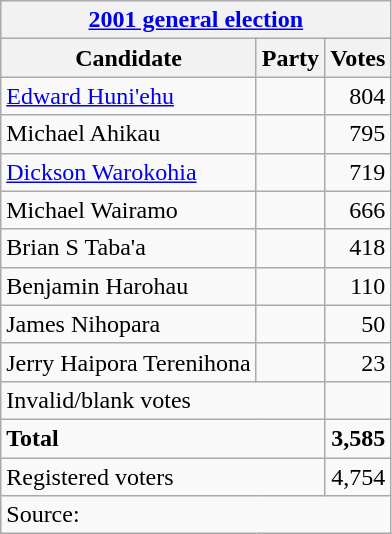<table class=wikitable style=text-align:left>
<tr>
<th colspan=3><a href='#'>2001 general election</a></th>
</tr>
<tr>
<th>Candidate</th>
<th>Party</th>
<th>Votes</th>
</tr>
<tr>
<td><a href='#'>Edward Huni'ehu</a></td>
<td></td>
<td align=right>804</td>
</tr>
<tr>
<td>Michael Ahikau</td>
<td></td>
<td align=right>795</td>
</tr>
<tr>
<td><a href='#'>Dickson Warokohia</a></td>
<td></td>
<td align=right>719</td>
</tr>
<tr>
<td>Michael Wairamo</td>
<td></td>
<td align=right>666</td>
</tr>
<tr>
<td>Brian S Taba'a</td>
<td></td>
<td align=right>418</td>
</tr>
<tr>
<td>Benjamin Harohau</td>
<td></td>
<td align=right>110</td>
</tr>
<tr>
<td>James Nihopara</td>
<td></td>
<td align=right>50</td>
</tr>
<tr>
<td>Jerry Haipora Terenihona</td>
<td></td>
<td align=right>23</td>
</tr>
<tr>
<td colspan=2>Invalid/blank votes</td>
<td></td>
</tr>
<tr>
<td colspan=2><strong>Total</strong></td>
<td align=right><strong>3,585</strong></td>
</tr>
<tr>
<td colspan=2>Registered voters</td>
<td align=right>4,754</td>
</tr>
<tr>
<td colspan=3>Source: </td>
</tr>
</table>
